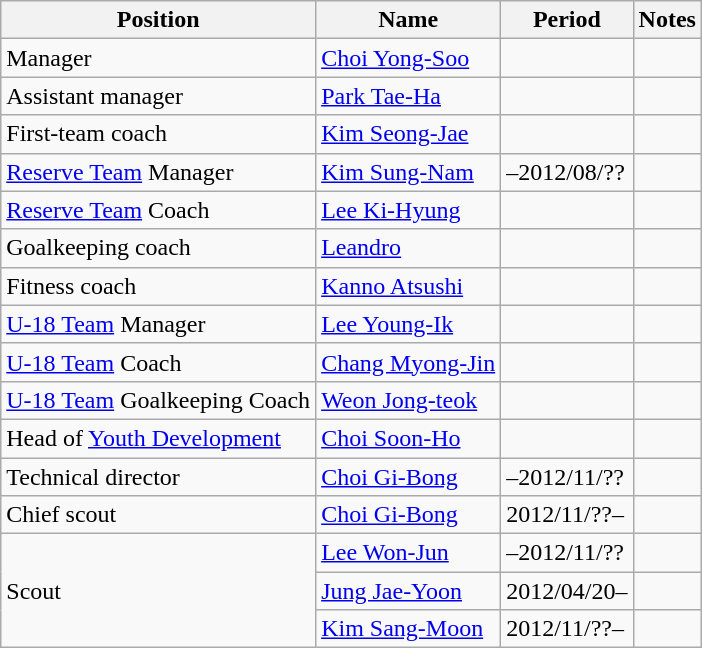<table class="wikitable">
<tr>
<th>Position</th>
<th>Name</th>
<th>Period</th>
<th>Notes</th>
</tr>
<tr>
<td>Manager</td>
<td> <a href='#'>Choi Yong-Soo</a></td>
<td></td>
<td></td>
</tr>
<tr>
<td>Assistant manager</td>
<td> <a href='#'>Park Tae-Ha</a></td>
<td></td>
<td></td>
</tr>
<tr>
<td>First-team coach</td>
<td> <a href='#'>Kim Seong-Jae</a></td>
<td></td>
<td></td>
</tr>
<tr>
<td><a href='#'>Reserve Team</a> Manager</td>
<td> <a href='#'>Kim Sung-Nam</a></td>
<td>–2012/08/??</td>
<td></td>
</tr>
<tr>
<td><a href='#'>Reserve Team</a> Coach</td>
<td> <a href='#'>Lee Ki-Hyung</a></td>
<td></td>
<td></td>
</tr>
<tr>
<td>Goalkeeping coach</td>
<td> <a href='#'>Leandro</a></td>
<td></td>
<td></td>
</tr>
<tr>
<td>Fitness coach</td>
<td> <a href='#'>Kanno Atsushi</a></td>
<td></td>
<td></td>
</tr>
<tr>
<td><a href='#'>U-18 Team</a> Manager</td>
<td> <a href='#'>Lee Young-Ik</a></td>
<td></td>
<td></td>
</tr>
<tr>
<td><a href='#'>U-18 Team</a> Coach</td>
<td> <a href='#'>Chang Myong-Jin</a></td>
<td></td>
<td></td>
</tr>
<tr>
<td><a href='#'>U-18 Team</a> Goalkeeping Coach</td>
<td> <a href='#'>Weon Jong-teok</a></td>
<td></td>
<td></td>
</tr>
<tr>
<td>Head of <a href='#'>Youth Development</a></td>
<td> <a href='#'>Choi Soon-Ho</a></td>
<td></td>
<td></td>
</tr>
<tr>
<td>Technical director</td>
<td> <a href='#'>Choi Gi-Bong</a></td>
<td>–2012/11/??</td>
<td></td>
</tr>
<tr>
<td>Chief scout</td>
<td> <a href='#'>Choi Gi-Bong</a></td>
<td>2012/11/??–</td>
<td></td>
</tr>
<tr>
<td rowspan="3">Scout</td>
<td> <a href='#'>Lee Won-Jun</a></td>
<td>–2012/11/??</td>
<td></td>
</tr>
<tr>
<td> <a href='#'>Jung Jae-Yoon</a></td>
<td>2012/04/20–</td>
<td></td>
</tr>
<tr>
<td> <a href='#'>Kim Sang-Moon</a></td>
<td>2012/11/??–</td>
<td></td>
</tr>
</table>
